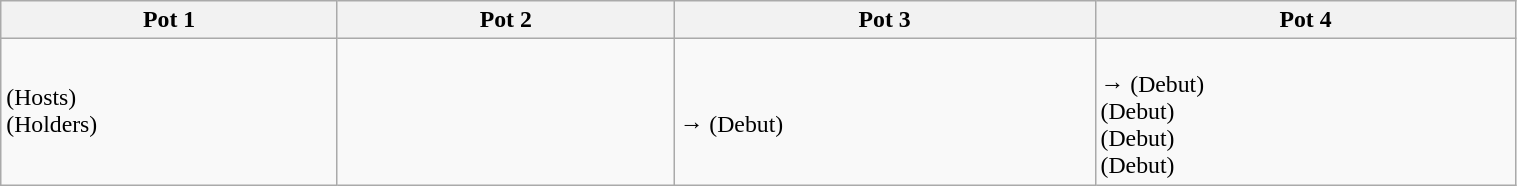<table class="wikitable" style="font-size:99%; text-align:left;" width="80%">
<tr>
<th width="20%">Pot 1</th>
<th width="20%">Pot 2</th>
<th width="25%">Pot 3</th>
<th width="25%">Pot 4</th>
</tr>
<tr>
<td><br> (Hosts)
<br> (Holders)
<br>
<br></td>
<td><br>
<br>
<br>
<br></td>
<td><br>
<br><s></s> →  (Debut)
<br>
<br></td>
<td><br><s></s> →  (Debut)
<br> (Debut)
<br> (Debut)
<br> (Debut)</td>
</tr>
</table>
